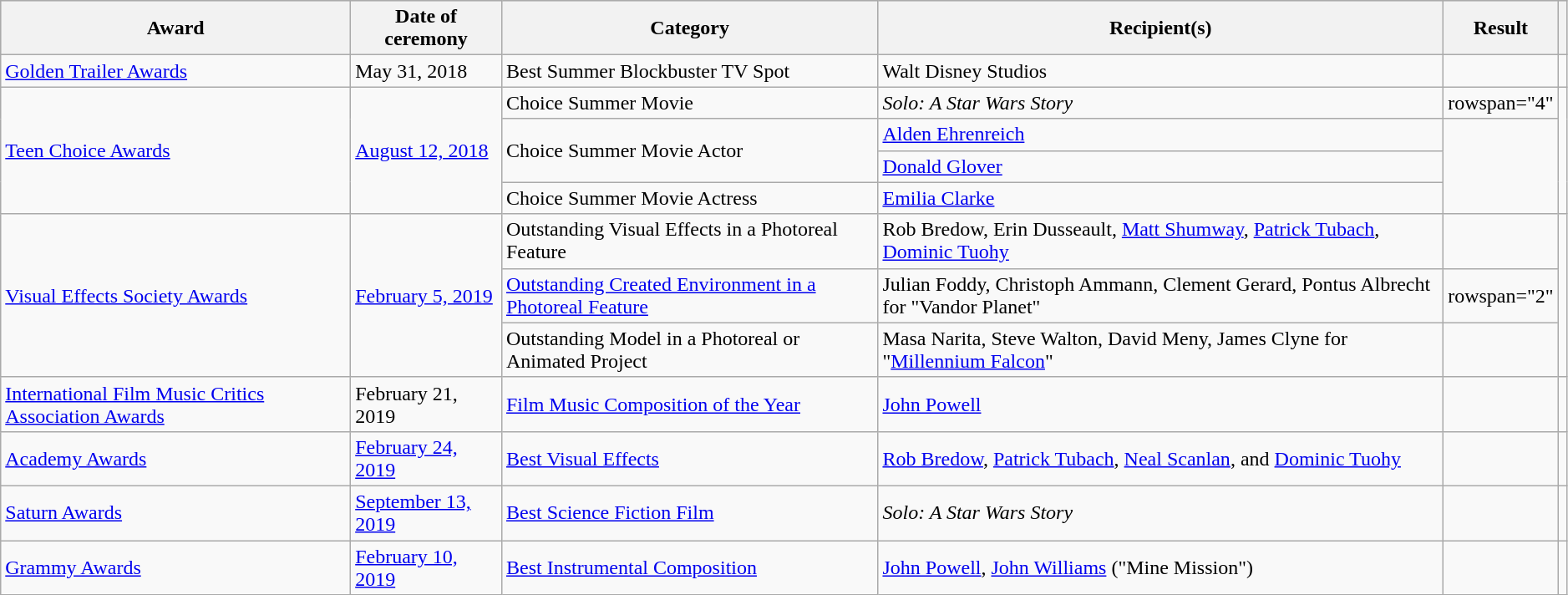<table class="wikitable plainrowheaders sortable" style="width:99%;">
<tr style="background:#ccc; text-align:center;">
<th scope="col">Award</th>
<th scope="col">Date of ceremony</th>
<th scope="col">Category</th>
<th scope="col">Recipient(s)</th>
<th scope="col">Result</th>
<th scope="col" class="unsortable"></th>
</tr>
<tr>
<td><a href='#'>Golden Trailer Awards</a></td>
<td>May 31, 2018</td>
<td>Best Summer Blockbuster TV Spot</td>
<td>Walt Disney Studios</td>
<td></td>
<td style="text-align:center;"></td>
</tr>
<tr>
<td rowspan="4"><a href='#'>Teen Choice Awards</a></td>
<td rowspan="4"><a href='#'>August 12, 2018</a></td>
<td>Choice Summer Movie</td>
<td><em>Solo: A Star Wars Story</em></td>
<td>rowspan="4" </td>
<td rowspan="4" style="text-align:center;"></td>
</tr>
<tr>
<td rowspan="2">Choice Summer Movie Actor</td>
<td><a href='#'>Alden Ehrenreich</a></td>
</tr>
<tr>
<td><a href='#'>Donald Glover</a></td>
</tr>
<tr>
<td>Choice Summer Movie Actress</td>
<td><a href='#'>Emilia Clarke</a></td>
</tr>
<tr>
<td rowspan="3"><a href='#'>Visual Effects Society Awards</a></td>
<td rowspan="3"><a href='#'>February 5, 2019</a></td>
<td>Outstanding Visual Effects in a Photoreal Feature</td>
<td>Rob Bredow, Erin Dusseault, <a href='#'>Matt Shumway</a>, <a href='#'>Patrick Tubach</a>, <a href='#'>Dominic Tuohy</a></td>
<td></td>
<td rowspan="3" style="text-align:center;"></td>
</tr>
<tr>
<td><a href='#'>Outstanding Created Environment in a Photoreal Feature</a></td>
<td>Julian Foddy, Christoph Ammann, Clement Gerard, Pontus Albrecht for "Vandor Planet"</td>
<td>rowspan="2"</td>
</tr>
<tr>
<td>Outstanding Model in a Photoreal or Animated Project</td>
<td>Masa Narita, Steve Walton, David Meny, James Clyne for "<a href='#'>Millennium Falcon</a>"</td>
</tr>
<tr>
<td><a href='#'>International Film Music Critics Association Awards</a></td>
<td>February 21, 2019</td>
<td><a href='#'>Film Music Composition of the Year</a></td>
<td><a href='#'>John Powell</a></td>
<td></td>
<td style="text-align:center;"></td>
</tr>
<tr>
<td><a href='#'>Academy Awards</a></td>
<td><a href='#'>February 24, 2019</a></td>
<td><a href='#'>Best Visual Effects</a></td>
<td><a href='#'>Rob Bredow</a>, <a href='#'>Patrick Tubach</a>, <a href='#'>Neal Scanlan</a>, and <a href='#'>Dominic Tuohy</a></td>
<td></td>
<td style="text-align:center;"></td>
</tr>
<tr>
<td><a href='#'>Saturn Awards</a></td>
<td><a href='#'>September 13, 2019</a></td>
<td><a href='#'>Best Science Fiction Film</a></td>
<td><em>Solo: A Star Wars Story</em></td>
<td></td>
<td style="text-align:center;"></td>
</tr>
<tr>
<td><a href='#'>Grammy Awards</a></td>
<td><a href='#'>February 10, 2019</a></td>
<td><a href='#'>Best Instrumental Composition</a></td>
<td><a href='#'>John Powell</a>, <a href='#'>John Williams</a> ("Mine Mission")</td>
<td></td>
<td style="text-align:center;"></td>
</tr>
</table>
